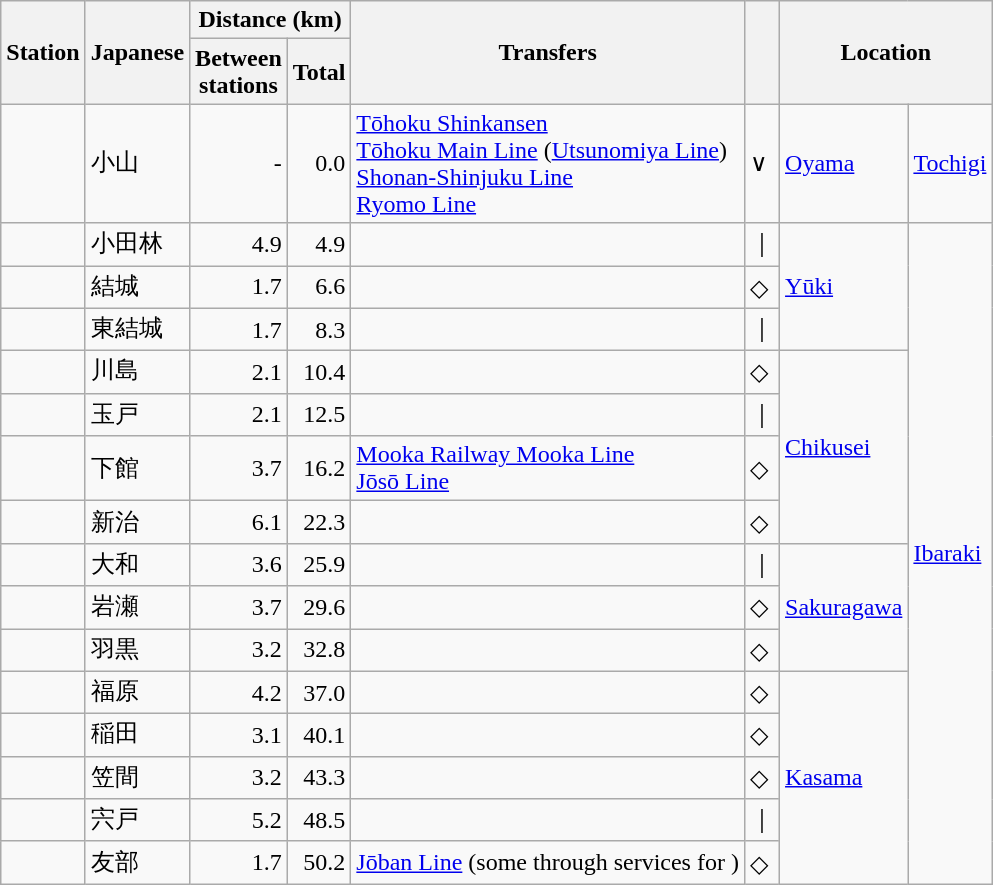<table class="wikitable">
<tr>
<th rowspan="2">Station</th>
<th rowspan="2">Japanese</th>
<th colspan="2">Distance (km)</th>
<th rowspan="2">Transfers</th>
<th rowspan="2"> </th>
<th colspan="2"  rowspan="2">Location</th>
</tr>
<tr>
<th>Between<br>stations</th>
<th>Total</th>
</tr>
<tr>
<td></td>
<td>小山</td>
<td style="text-align:right;">-</td>
<td style="text-align:right;">0.0</td>
<td> <a href='#'>Tōhoku Shinkansen</a><br> <a href='#'>Tōhoku Main Line</a> (<a href='#'>Utsunomiya Line</a>)<br> <a href='#'>Shonan-Shinjuku Line</a><br> <a href='#'>Ryomo Line</a></td>
<td>∨</td>
<td><a href='#'>Oyama</a></td>
<td><a href='#'>Tochigi</a></td>
</tr>
<tr>
<td></td>
<td>小田林</td>
<td style="text-align:right;">4.9</td>
<td style="text-align:right;">4.9</td>
<td> </td>
<td>｜</td>
<td rowspan="3"><a href='#'>Yūki</a></td>
<td rowspan="15"><a href='#'>Ibaraki</a></td>
</tr>
<tr>
<td></td>
<td>結城</td>
<td style="text-align:right;">1.7</td>
<td style="text-align:right;">6.6</td>
<td> </td>
<td>◇</td>
</tr>
<tr>
<td></td>
<td>東結城</td>
<td style="text-align:right;">1.7</td>
<td style="text-align:right;">8.3</td>
<td> </td>
<td>｜</td>
</tr>
<tr>
<td></td>
<td>川島</td>
<td style="text-align:right;">2.1</td>
<td style="text-align:right;">10.4</td>
<td> </td>
<td>◇</td>
<td rowspan="4"><a href='#'>Chikusei</a></td>
</tr>
<tr>
<td></td>
<td>玉戸</td>
<td style="text-align:right;">2.1</td>
<td style="text-align:right;">12.5</td>
<td> </td>
<td>｜</td>
</tr>
<tr>
<td></td>
<td>下館</td>
<td style="text-align:right;">3.7</td>
<td style="text-align:right;">16.2</td>
<td><a href='#'>Mooka Railway Mooka Line</a><br><a href='#'>Jōsō Line</a></td>
<td>◇</td>
</tr>
<tr>
<td></td>
<td>新治</td>
<td style="text-align:right;">6.1</td>
<td style="text-align:right;">22.3</td>
<td> </td>
<td>◇</td>
</tr>
<tr>
<td></td>
<td>大和</td>
<td style="text-align:right;">3.6</td>
<td style="text-align:right;">25.9</td>
<td> </td>
<td>｜</td>
<td rowspan="3"><a href='#'>Sakuragawa</a></td>
</tr>
<tr>
<td></td>
<td>岩瀬</td>
<td style="text-align:right;">3.7</td>
<td style="text-align:right;">29.6</td>
<td> </td>
<td>◇</td>
</tr>
<tr>
<td></td>
<td>羽黒</td>
<td style="text-align:right;">3.2</td>
<td style="text-align:right;">32.8</td>
<td> </td>
<td>◇</td>
</tr>
<tr>
<td></td>
<td>福原</td>
<td style="text-align:right;">4.2</td>
<td style="text-align:right;">37.0</td>
<td> </td>
<td>◇</td>
<td rowspan="5"><a href='#'>Kasama</a></td>
</tr>
<tr>
<td></td>
<td>稲田</td>
<td style="text-align:right;">3.1</td>
<td style="text-align:right;">40.1</td>
<td> </td>
<td>◇</td>
</tr>
<tr>
<td></td>
<td>笠間</td>
<td style="text-align:right;">3.2</td>
<td style="text-align:right;">43.3</td>
<td> </td>
<td>◇</td>
</tr>
<tr>
<td></td>
<td>宍戸</td>
<td style="text-align:right;">5.2</td>
<td style="text-align:right;">48.5</td>
<td> </td>
<td>｜</td>
</tr>
<tr>
<td></td>
<td>友部</td>
<td style="text-align:right;">1.7</td>
<td style="text-align:right;">50.2</td>
<td><a href='#'>Jōban Line</a> (some through services for )</td>
<td>◇</td>
</tr>
</table>
